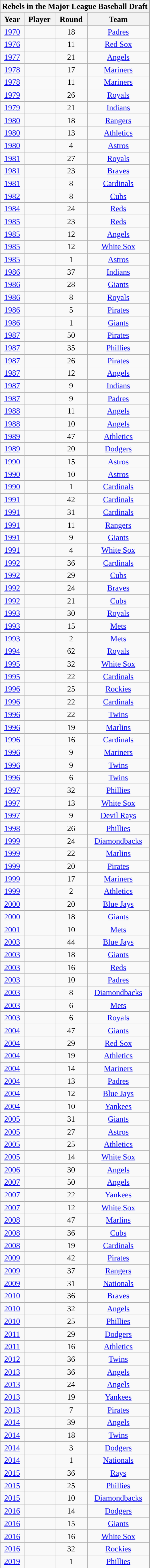<table class="wikitable sortable collapsible collapsed" style="text-align:center">
<tr>
<th colspan="4">Rebels in the Major League Baseball Draft</th>
</tr>
<tr>
<th>Year</th>
<th>Player</th>
<th>Round</th>
<th>Team</th>
</tr>
<tr>
<td><a href='#'>1970</a></td>
<td></td>
<td>18</td>
<td><a href='#'>Padres</a></td>
</tr>
<tr>
<td><a href='#'>1976</a></td>
<td></td>
<td>11</td>
<td><a href='#'>Red Sox</a></td>
</tr>
<tr>
<td><a href='#'>1977</a></td>
<td></td>
<td>21</td>
<td><a href='#'>Angels</a></td>
</tr>
<tr>
<td><a href='#'>1978</a></td>
<td></td>
<td>17</td>
<td><a href='#'>Mariners</a></td>
</tr>
<tr>
<td><a href='#'>1978</a></td>
<td></td>
<td>11</td>
<td><a href='#'>Mariners</a></td>
</tr>
<tr>
<td><a href='#'>1979</a></td>
<td></td>
<td>26</td>
<td><a href='#'>Royals</a></td>
</tr>
<tr>
<td><a href='#'>1979</a></td>
<td></td>
<td>21</td>
<td><a href='#'>Indians</a></td>
</tr>
<tr>
<td><a href='#'>1980</a></td>
<td></td>
<td>18</td>
<td><a href='#'>Rangers</a></td>
</tr>
<tr>
<td><a href='#'>1980</a></td>
<td></td>
<td>13</td>
<td><a href='#'>Athletics</a></td>
</tr>
<tr>
<td><a href='#'>1980</a></td>
<td></td>
<td>4</td>
<td><a href='#'>Astros</a></td>
</tr>
<tr>
<td><a href='#'>1981</a></td>
<td></td>
<td>27</td>
<td><a href='#'>Royals</a></td>
</tr>
<tr>
<td><a href='#'>1981</a></td>
<td></td>
<td>23</td>
<td><a href='#'>Braves</a></td>
</tr>
<tr>
<td><a href='#'>1981</a></td>
<td></td>
<td>8</td>
<td><a href='#'>Cardinals</a></td>
</tr>
<tr>
<td><a href='#'>1982</a></td>
<td></td>
<td>8</td>
<td><a href='#'>Cubs</a></td>
</tr>
<tr>
<td><a href='#'>1984</a></td>
<td></td>
<td>24</td>
<td><a href='#'>Reds</a></td>
</tr>
<tr>
<td><a href='#'>1985</a></td>
<td></td>
<td>23</td>
<td><a href='#'>Reds</a></td>
</tr>
<tr>
<td><a href='#'>1985</a></td>
<td></td>
<td>12</td>
<td><a href='#'>Angels</a></td>
</tr>
<tr>
<td><a href='#'>1985</a></td>
<td></td>
<td>12</td>
<td><a href='#'>White Sox</a></td>
</tr>
<tr>
<td><a href='#'>1985</a></td>
<td></td>
<td>1</td>
<td><a href='#'>Astros</a></td>
</tr>
<tr>
<td><a href='#'>1986</a></td>
<td></td>
<td>37</td>
<td><a href='#'>Indians</a></td>
</tr>
<tr>
<td><a href='#'>1986</a></td>
<td></td>
<td>28</td>
<td><a href='#'>Giants</a></td>
</tr>
<tr>
<td><a href='#'>1986</a></td>
<td></td>
<td>8</td>
<td><a href='#'>Royals</a></td>
</tr>
<tr>
<td><a href='#'>1986</a></td>
<td></td>
<td>5</td>
<td><a href='#'>Pirates</a></td>
</tr>
<tr>
<td><a href='#'>1986</a></td>
<td></td>
<td>1</td>
<td><a href='#'>Giants</a></td>
</tr>
<tr>
<td><a href='#'>1987</a></td>
<td></td>
<td>50</td>
<td><a href='#'>Pirates</a></td>
</tr>
<tr>
<td><a href='#'>1987</a></td>
<td></td>
<td>35</td>
<td><a href='#'>Phillies</a></td>
</tr>
<tr>
<td><a href='#'>1987</a></td>
<td></td>
<td>26</td>
<td><a href='#'>Pirates</a></td>
</tr>
<tr>
<td><a href='#'>1987</a></td>
<td></td>
<td>12</td>
<td><a href='#'>Angels</a></td>
</tr>
<tr>
<td><a href='#'>1987</a></td>
<td></td>
<td>9</td>
<td><a href='#'>Indians</a></td>
</tr>
<tr>
<td><a href='#'>1987</a></td>
<td></td>
<td>9</td>
<td><a href='#'>Padres</a></td>
</tr>
<tr>
<td><a href='#'>1988</a></td>
<td></td>
<td>11</td>
<td><a href='#'>Angels</a></td>
</tr>
<tr>
<td><a href='#'>1988</a></td>
<td></td>
<td>10</td>
<td><a href='#'>Angels</a></td>
</tr>
<tr>
<td><a href='#'>1989</a></td>
<td></td>
<td>47</td>
<td><a href='#'>Athletics</a></td>
</tr>
<tr>
<td><a href='#'>1989</a></td>
<td></td>
<td>20</td>
<td><a href='#'>Dodgers</a></td>
</tr>
<tr>
<td><a href='#'>1990</a></td>
<td></td>
<td>15</td>
<td><a href='#'>Astros</a></td>
</tr>
<tr>
<td><a href='#'>1990</a></td>
<td></td>
<td>10</td>
<td><a href='#'>Astros</a></td>
</tr>
<tr>
<td><a href='#'>1990</a></td>
<td></td>
<td>1</td>
<td><a href='#'>Cardinals</a></td>
</tr>
<tr>
<td><a href='#'>1991</a></td>
<td></td>
<td>42</td>
<td><a href='#'>Cardinals</a></td>
</tr>
<tr>
<td><a href='#'>1991</a></td>
<td></td>
<td>31</td>
<td><a href='#'>Cardinals</a></td>
</tr>
<tr>
<td><a href='#'>1991</a></td>
<td></td>
<td>11</td>
<td><a href='#'>Rangers</a></td>
</tr>
<tr>
<td><a href='#'>1991</a></td>
<td></td>
<td>9</td>
<td><a href='#'>Giants</a></td>
</tr>
<tr>
<td><a href='#'>1991</a></td>
<td></td>
<td>4</td>
<td><a href='#'>White Sox</a></td>
</tr>
<tr>
<td><a href='#'>1992</a></td>
<td></td>
<td>36</td>
<td><a href='#'>Cardinals</a></td>
</tr>
<tr>
<td><a href='#'>1992</a></td>
<td></td>
<td>29</td>
<td><a href='#'>Cubs</a></td>
</tr>
<tr>
<td><a href='#'>1992</a></td>
<td></td>
<td>24</td>
<td><a href='#'>Braves</a></td>
</tr>
<tr>
<td><a href='#'>1992</a></td>
<td></td>
<td>21</td>
<td><a href='#'>Cubs</a></td>
</tr>
<tr>
<td><a href='#'>1993</a></td>
<td></td>
<td>30</td>
<td><a href='#'>Royals</a></td>
</tr>
<tr>
<td><a href='#'>1993</a></td>
<td></td>
<td>15</td>
<td><a href='#'>Mets</a></td>
</tr>
<tr>
<td><a href='#'>1993</a></td>
<td></td>
<td>2</td>
<td><a href='#'>Mets</a></td>
</tr>
<tr>
<td><a href='#'>1994</a></td>
<td></td>
<td>62</td>
<td><a href='#'>Royals</a></td>
</tr>
<tr>
<td><a href='#'>1995</a></td>
<td></td>
<td>32</td>
<td><a href='#'>White Sox</a></td>
</tr>
<tr>
<td><a href='#'>1995</a></td>
<td></td>
<td>22</td>
<td><a href='#'>Cardinals</a></td>
</tr>
<tr>
<td><a href='#'>1996</a></td>
<td></td>
<td>25</td>
<td><a href='#'>Rockies</a></td>
</tr>
<tr>
<td><a href='#'>1996</a></td>
<td></td>
<td>22</td>
<td><a href='#'>Cardinals</a></td>
</tr>
<tr>
<td><a href='#'>1996</a></td>
<td></td>
<td>22</td>
<td><a href='#'>Twins</a></td>
</tr>
<tr>
<td><a href='#'>1996</a></td>
<td></td>
<td>19</td>
<td><a href='#'>Marlins</a></td>
</tr>
<tr>
<td><a href='#'>1996</a></td>
<td></td>
<td>16</td>
<td><a href='#'>Cardinals</a></td>
</tr>
<tr>
<td><a href='#'>1996</a></td>
<td></td>
<td>9</td>
<td><a href='#'>Mariners</a></td>
</tr>
<tr>
<td><a href='#'>1996</a></td>
<td></td>
<td>9</td>
<td><a href='#'>Twins</a></td>
</tr>
<tr>
<td><a href='#'>1996</a></td>
<td></td>
<td>6</td>
<td><a href='#'>Twins</a></td>
</tr>
<tr>
<td><a href='#'>1997</a></td>
<td></td>
<td>32</td>
<td><a href='#'>Phillies</a></td>
</tr>
<tr>
<td><a href='#'>1997</a></td>
<td></td>
<td>13</td>
<td><a href='#'>White Sox</a></td>
</tr>
<tr>
<td><a href='#'>1997</a></td>
<td></td>
<td>9</td>
<td><a href='#'>Devil Rays</a></td>
</tr>
<tr>
<td><a href='#'>1998</a></td>
<td></td>
<td>26</td>
<td><a href='#'>Phillies</a></td>
</tr>
<tr>
<td><a href='#'>1999</a></td>
<td></td>
<td>24</td>
<td><a href='#'>Diamondbacks</a></td>
</tr>
<tr>
<td><a href='#'>1999</a></td>
<td></td>
<td>22</td>
<td><a href='#'>Marlins</a></td>
</tr>
<tr>
<td><a href='#'>1999</a></td>
<td></td>
<td>20</td>
<td><a href='#'>Pirates</a></td>
</tr>
<tr>
<td><a href='#'>1999</a></td>
<td></td>
<td>17</td>
<td><a href='#'>Mariners</a></td>
</tr>
<tr>
<td><a href='#'>1999</a></td>
<td></td>
<td>2</td>
<td><a href='#'>Athletics</a></td>
</tr>
<tr>
<td><a href='#'>2000</a></td>
<td></td>
<td>20</td>
<td><a href='#'>Blue Jays</a></td>
</tr>
<tr>
<td><a href='#'>2000</a></td>
<td></td>
<td>18</td>
<td><a href='#'>Giants</a></td>
</tr>
<tr>
<td><a href='#'>2001</a></td>
<td></td>
<td>10</td>
<td><a href='#'>Mets</a></td>
</tr>
<tr>
<td><a href='#'>2003</a></td>
<td></td>
<td>44</td>
<td><a href='#'>Blue Jays</a></td>
</tr>
<tr>
<td><a href='#'>2003</a></td>
<td></td>
<td>18</td>
<td><a href='#'>Giants</a></td>
</tr>
<tr>
<td><a href='#'>2003</a></td>
<td></td>
<td>16</td>
<td><a href='#'>Reds</a></td>
</tr>
<tr>
<td><a href='#'>2003</a></td>
<td></td>
<td>10</td>
<td><a href='#'>Padres</a></td>
</tr>
<tr>
<td><a href='#'>2003</a></td>
<td></td>
<td>8</td>
<td><a href='#'>Diamondbacks</a></td>
</tr>
<tr>
<td><a href='#'>2003</a></td>
<td></td>
<td>6</td>
<td><a href='#'>Mets</a></td>
</tr>
<tr>
<td><a href='#'>2003</a></td>
<td></td>
<td>6</td>
<td><a href='#'>Royals</a></td>
</tr>
<tr>
<td><a href='#'>2004</a></td>
<td></td>
<td>47</td>
<td><a href='#'>Giants</a></td>
</tr>
<tr>
<td><a href='#'>2004</a></td>
<td></td>
<td>29</td>
<td><a href='#'>Red Sox</a></td>
</tr>
<tr>
<td><a href='#'>2004</a></td>
<td></td>
<td>19</td>
<td><a href='#'>Athletics</a></td>
</tr>
<tr>
<td><a href='#'>2004</a></td>
<td></td>
<td>14</td>
<td><a href='#'>Mariners</a></td>
</tr>
<tr>
<td><a href='#'>2004</a></td>
<td></td>
<td>13</td>
<td><a href='#'>Padres</a></td>
</tr>
<tr>
<td><a href='#'>2004</a></td>
<td></td>
<td>12</td>
<td><a href='#'>Blue Jays</a></td>
</tr>
<tr>
<td><a href='#'>2004</a></td>
<td></td>
<td>10</td>
<td><a href='#'>Yankees</a></td>
</tr>
<tr>
<td><a href='#'>2005</a></td>
<td></td>
<td>31</td>
<td><a href='#'>Giants</a></td>
</tr>
<tr>
<td><a href='#'>2005</a></td>
<td></td>
<td>27</td>
<td><a href='#'>Astros</a></td>
</tr>
<tr>
<td><a href='#'>2005</a></td>
<td></td>
<td>25</td>
<td><a href='#'>Athletics</a></td>
</tr>
<tr>
<td><a href='#'>2005</a></td>
<td></td>
<td>14</td>
<td><a href='#'>White Sox</a></td>
</tr>
<tr>
<td><a href='#'>2006</a></td>
<td></td>
<td>30</td>
<td><a href='#'>Angels</a></td>
</tr>
<tr>
<td><a href='#'>2007</a></td>
<td></td>
<td>50</td>
<td><a href='#'>Angels</a></td>
</tr>
<tr>
<td><a href='#'>2007</a></td>
<td></td>
<td>22</td>
<td><a href='#'>Yankees</a></td>
</tr>
<tr>
<td><a href='#'>2007</a></td>
<td></td>
<td>12</td>
<td><a href='#'>White Sox</a></td>
</tr>
<tr>
<td><a href='#'>2008</a></td>
<td></td>
<td>47</td>
<td><a href='#'>Marlins</a></td>
</tr>
<tr>
<td><a href='#'>2008</a></td>
<td></td>
<td>36</td>
<td><a href='#'>Cubs</a></td>
</tr>
<tr>
<td><a href='#'>2008</a></td>
<td></td>
<td>19</td>
<td><a href='#'>Cardinals</a></td>
</tr>
<tr>
<td><a href='#'>2009</a></td>
<td></td>
<td>42</td>
<td><a href='#'>Pirates</a></td>
</tr>
<tr>
<td><a href='#'>2009</a></td>
<td></td>
<td>37</td>
<td><a href='#'>Rangers</a></td>
</tr>
<tr>
<td><a href='#'>2009</a></td>
<td></td>
<td>31</td>
<td><a href='#'>Nationals</a></td>
</tr>
<tr>
<td><a href='#'>2010</a></td>
<td></td>
<td>36</td>
<td><a href='#'>Braves</a></td>
</tr>
<tr>
<td><a href='#'>2010</a></td>
<td></td>
<td>32</td>
<td><a href='#'>Angels</a></td>
</tr>
<tr>
<td><a href='#'>2010</a></td>
<td></td>
<td>25</td>
<td><a href='#'>Phillies</a></td>
</tr>
<tr>
<td><a href='#'>2011</a></td>
<td></td>
<td>29</td>
<td><a href='#'>Dodgers</a></td>
</tr>
<tr>
<td><a href='#'>2011</a></td>
<td></td>
<td>16</td>
<td><a href='#'>Athletics</a></td>
</tr>
<tr>
<td><a href='#'>2012</a></td>
<td></td>
<td>36</td>
<td><a href='#'>Twins</a></td>
</tr>
<tr>
<td><a href='#'>2013</a></td>
<td></td>
<td>36</td>
<td><a href='#'>Angels</a></td>
</tr>
<tr>
<td><a href='#'>2013</a></td>
<td></td>
<td>24</td>
<td><a href='#'>Angels</a></td>
</tr>
<tr>
<td><a href='#'>2013</a></td>
<td></td>
<td>19</td>
<td><a href='#'>Yankees</a></td>
</tr>
<tr>
<td><a href='#'>2013</a></td>
<td></td>
<td>7</td>
<td><a href='#'>Pirates</a></td>
</tr>
<tr>
<td><a href='#'>2014</a></td>
<td></td>
<td>39</td>
<td><a href='#'>Angels</a></td>
</tr>
<tr>
<td><a href='#'>2014</a></td>
<td></td>
<td>18</td>
<td><a href='#'>Twins</a></td>
</tr>
<tr>
<td><a href='#'>2014</a></td>
<td></td>
<td>3</td>
<td><a href='#'>Dodgers</a></td>
</tr>
<tr>
<td><a href='#'>2014</a></td>
<td></td>
<td>1</td>
<td><a href='#'>Nationals</a></td>
</tr>
<tr>
<td><a href='#'>2015</a></td>
<td></td>
<td>36</td>
<td><a href='#'>Rays</a></td>
</tr>
<tr>
<td><a href='#'>2015</a></td>
<td></td>
<td>25</td>
<td><a href='#'>Phillies</a></td>
</tr>
<tr>
<td><a href='#'>2015</a></td>
<td></td>
<td>10</td>
<td><a href='#'>Diamondbacks</a></td>
</tr>
<tr>
<td><a href='#'>2016</a></td>
<td></td>
<td>14</td>
<td><a href='#'>Dodgers</a></td>
</tr>
<tr>
<td><a href='#'>2016</a></td>
<td></td>
<td>15</td>
<td><a href='#'>Giants</a></td>
</tr>
<tr>
<td><a href='#'>2016</a></td>
<td></td>
<td>16</td>
<td><a href='#'>White Sox</a></td>
</tr>
<tr>
<td><a href='#'>2016</a></td>
<td></td>
<td>32</td>
<td><a href='#'>Rockies</a></td>
</tr>
<tr>
<td><a href='#'>2019</a></td>
<td></td>
<td>1</td>
<td><a href='#'>Phillies</a></td>
</tr>
</table>
